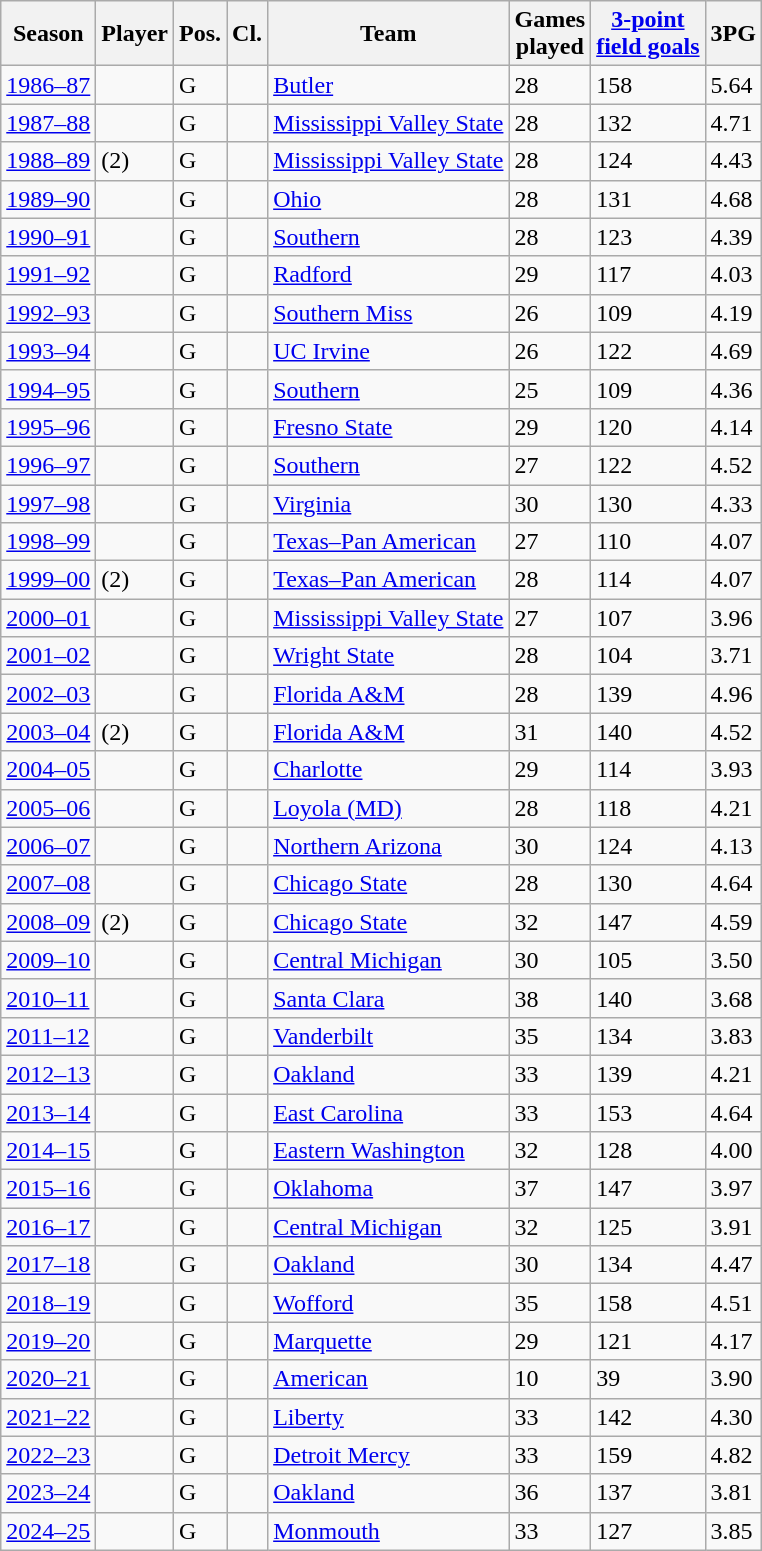<table class="wikitable sortable">
<tr>
<th>Season</th>
<th>Player</th>
<th class="unsortable">Pos.</th>
<th>Cl.</th>
<th>Team</th>
<th>Games<br>played</th>
<th><a href='#'>3-point<br>field goals</a></th>
<th>3PG</th>
</tr>
<tr>
<td><a href='#'>1986–87</a></td>
<td></td>
<td>G</td>
<td></td>
<td><a href='#'>Butler</a></td>
<td>28</td>
<td>158</td>
<td>5.64</td>
</tr>
<tr>
<td><a href='#'>1987–88</a></td>
<td></td>
<td>G</td>
<td></td>
<td><a href='#'>Mississippi Valley State</a></td>
<td>28</td>
<td>132</td>
<td>4.71</td>
</tr>
<tr>
<td><a href='#'>1988–89</a></td>
<td> (2)</td>
<td>G</td>
<td></td>
<td><a href='#'>Mississippi Valley State</a></td>
<td>28</td>
<td>124</td>
<td>4.43</td>
</tr>
<tr>
<td><a href='#'>1989–90</a></td>
<td></td>
<td>G</td>
<td></td>
<td><a href='#'>Ohio</a></td>
<td>28</td>
<td>131</td>
<td>4.68</td>
</tr>
<tr>
<td><a href='#'>1990–91</a></td>
<td></td>
<td>G</td>
<td></td>
<td><a href='#'>Southern</a></td>
<td>28</td>
<td>123</td>
<td>4.39</td>
</tr>
<tr>
<td><a href='#'>1991–92</a></td>
<td></td>
<td>G</td>
<td></td>
<td><a href='#'>Radford</a></td>
<td>29</td>
<td>117</td>
<td>4.03</td>
</tr>
<tr>
<td><a href='#'>1992–93</a></td>
<td></td>
<td>G</td>
<td></td>
<td><a href='#'>Southern Miss</a></td>
<td>26</td>
<td>109</td>
<td>4.19</td>
</tr>
<tr>
<td><a href='#'>1993–94</a></td>
<td></td>
<td>G</td>
<td></td>
<td><a href='#'>UC Irvine</a></td>
<td>26</td>
<td>122</td>
<td>4.69</td>
</tr>
<tr>
<td><a href='#'>1994–95</a></td>
<td></td>
<td>G</td>
<td></td>
<td><a href='#'>Southern</a></td>
<td>25</td>
<td>109</td>
<td>4.36</td>
</tr>
<tr>
<td><a href='#'>1995–96</a></td>
<td></td>
<td>G</td>
<td></td>
<td><a href='#'>Fresno State</a></td>
<td>29</td>
<td>120</td>
<td>4.14</td>
</tr>
<tr>
<td><a href='#'>1996–97</a></td>
<td></td>
<td>G</td>
<td></td>
<td><a href='#'>Southern</a></td>
<td>27</td>
<td>122</td>
<td>4.52</td>
</tr>
<tr>
<td><a href='#'>1997–98</a></td>
<td></td>
<td>G</td>
<td></td>
<td><a href='#'>Virginia</a></td>
<td>30</td>
<td>130</td>
<td>4.33</td>
</tr>
<tr>
<td><a href='#'>1998–99</a></td>
<td></td>
<td>G</td>
<td></td>
<td><a href='#'>Texas–Pan American</a></td>
<td>27</td>
<td>110</td>
<td>4.07</td>
</tr>
<tr>
<td><a href='#'>1999–00</a></td>
<td> (2)</td>
<td>G</td>
<td></td>
<td><a href='#'>Texas–Pan American</a></td>
<td>28</td>
<td>114</td>
<td>4.07</td>
</tr>
<tr>
<td><a href='#'>2000–01</a></td>
<td></td>
<td>G</td>
<td></td>
<td><a href='#'>Mississippi Valley State</a></td>
<td>27</td>
<td>107</td>
<td>3.96</td>
</tr>
<tr>
<td><a href='#'>2001–02</a></td>
<td></td>
<td>G</td>
<td></td>
<td><a href='#'>Wright State</a></td>
<td>28</td>
<td>104</td>
<td>3.71</td>
</tr>
<tr>
<td><a href='#'>2002–03</a></td>
<td></td>
<td>G</td>
<td></td>
<td><a href='#'>Florida A&M</a></td>
<td>28</td>
<td>139</td>
<td>4.96</td>
</tr>
<tr>
<td><a href='#'>2003–04</a></td>
<td> (2)</td>
<td>G</td>
<td></td>
<td><a href='#'>Florida A&M</a></td>
<td>31</td>
<td>140</td>
<td>4.52</td>
</tr>
<tr>
<td><a href='#'>2004–05</a></td>
<td></td>
<td>G</td>
<td></td>
<td><a href='#'>Charlotte</a></td>
<td>29</td>
<td>114</td>
<td>3.93</td>
</tr>
<tr>
<td><a href='#'>2005–06</a></td>
<td></td>
<td>G</td>
<td></td>
<td><a href='#'>Loyola (MD)</a></td>
<td>28</td>
<td>118</td>
<td>4.21</td>
</tr>
<tr>
<td><a href='#'>2006–07</a></td>
<td></td>
<td>G</td>
<td></td>
<td><a href='#'>Northern Arizona</a></td>
<td>30</td>
<td>124</td>
<td>4.13</td>
</tr>
<tr>
<td><a href='#'>2007–08</a></td>
<td></td>
<td>G</td>
<td></td>
<td><a href='#'>Chicago State</a></td>
<td>28</td>
<td>130</td>
<td>4.64</td>
</tr>
<tr>
<td><a href='#'>2008–09</a></td>
<td> (2)</td>
<td>G</td>
<td></td>
<td><a href='#'>Chicago State</a></td>
<td>32</td>
<td>147</td>
<td>4.59</td>
</tr>
<tr>
<td><a href='#'>2009–10</a></td>
<td></td>
<td>G</td>
<td></td>
<td><a href='#'>Central Michigan</a></td>
<td>30</td>
<td>105</td>
<td>3.50</td>
</tr>
<tr>
<td><a href='#'>2010–11</a></td>
<td></td>
<td>G</td>
<td></td>
<td><a href='#'>Santa Clara</a></td>
<td>38</td>
<td>140</td>
<td>3.68</td>
</tr>
<tr>
<td><a href='#'>2011–12</a></td>
<td></td>
<td>G</td>
<td></td>
<td><a href='#'>Vanderbilt</a></td>
<td>35</td>
<td>134</td>
<td>3.83</td>
</tr>
<tr>
<td><a href='#'>2012–13</a></td>
<td></td>
<td>G</td>
<td></td>
<td><a href='#'>Oakland</a></td>
<td>33</td>
<td>139</td>
<td>4.21</td>
</tr>
<tr>
<td><a href='#'>2013–14</a></td>
<td></td>
<td>G</td>
<td></td>
<td><a href='#'>East Carolina</a></td>
<td>33</td>
<td>153</td>
<td>4.64</td>
</tr>
<tr>
<td><a href='#'>2014–15</a></td>
<td></td>
<td>G</td>
<td></td>
<td><a href='#'>Eastern Washington</a></td>
<td>32</td>
<td>128</td>
<td>4.00</td>
</tr>
<tr>
<td><a href='#'>2015–16</a></td>
<td></td>
<td>G</td>
<td></td>
<td><a href='#'>Oklahoma</a></td>
<td>37</td>
<td>147</td>
<td>3.97</td>
</tr>
<tr>
<td><a href='#'>2016–17</a></td>
<td></td>
<td>G</td>
<td></td>
<td><a href='#'>Central Michigan</a></td>
<td>32</td>
<td>125</td>
<td>3.91</td>
</tr>
<tr>
<td><a href='#'>2017–18</a></td>
<td></td>
<td>G</td>
<td></td>
<td><a href='#'>Oakland</a></td>
<td>30</td>
<td>134</td>
<td>4.47</td>
</tr>
<tr>
<td><a href='#'>2018–19</a></td>
<td></td>
<td>G</td>
<td></td>
<td><a href='#'>Wofford</a></td>
<td>35</td>
<td>158</td>
<td>4.51</td>
</tr>
<tr>
<td><a href='#'>2019–20</a></td>
<td></td>
<td>G</td>
<td></td>
<td><a href='#'>Marquette</a></td>
<td>29</td>
<td>121</td>
<td>4.17</td>
</tr>
<tr>
<td><a href='#'>2020–21</a></td>
<td></td>
<td>G</td>
<td></td>
<td><a href='#'>American</a></td>
<td>10</td>
<td>39</td>
<td>3.90</td>
</tr>
<tr>
<td><a href='#'>2021–22</a></td>
<td></td>
<td>G</td>
<td></td>
<td><a href='#'>Liberty</a></td>
<td>33</td>
<td>142</td>
<td>4.30</td>
</tr>
<tr>
<td><a href='#'>2022–23</a></td>
<td></td>
<td>G</td>
<td></td>
<td><a href='#'>Detroit Mercy</a></td>
<td>33</td>
<td>159</td>
<td>4.82</td>
</tr>
<tr>
<td><a href='#'>2023–24</a></td>
<td></td>
<td>G</td>
<td></td>
<td><a href='#'>Oakland</a></td>
<td>36</td>
<td>137</td>
<td>3.81</td>
</tr>
<tr>
<td><a href='#'>2024–25</a></td>
<td></td>
<td>G</td>
<td></td>
<td><a href='#'>Monmouth</a></td>
<td>33</td>
<td>127</td>
<td>3.85</td>
</tr>
</table>
